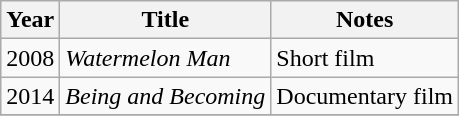<table class="wikitable sortable">
<tr>
<th>Year</th>
<th>Title</th>
<th class="unsortable">Notes</th>
</tr>
<tr>
<td>2008</td>
<td><em>Watermelon Man</em></td>
<td>Short film</td>
</tr>
<tr>
<td>2014</td>
<td><em>Being and Becoming</em></td>
<td>Documentary film</td>
</tr>
<tr>
</tr>
</table>
